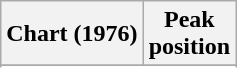<table class="wikitable sortable plainrowheaders" style="text-align:center">
<tr>
<th scope="col">Chart (1976)</th>
<th scope="col">Peak<br> position</th>
</tr>
<tr>
</tr>
<tr>
</tr>
</table>
